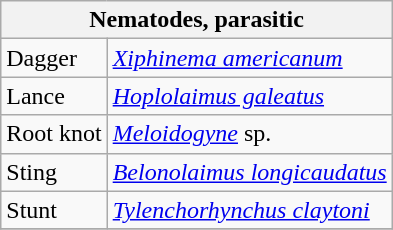<table class="wikitable" style="clear">
<tr>
<th colspan=2><strong>Nematodes, parasitic</strong></th>
</tr>
<tr>
<td>Dagger</td>
<td><em><a href='#'>Xiphinema americanum</a></em></td>
</tr>
<tr>
<td>Lance</td>
<td><em><a href='#'>Hoplolaimus galeatus</a></em></td>
</tr>
<tr>
<td>Root knot</td>
<td><em><a href='#'>Meloidogyne</a></em> sp.</td>
</tr>
<tr>
<td>Sting</td>
<td><em><a href='#'>Belonolaimus longicaudatus</a></em></td>
</tr>
<tr>
<td>Stunt</td>
<td><em><a href='#'>Tylenchorhynchus claytoni</a></em></td>
</tr>
<tr>
</tr>
</table>
